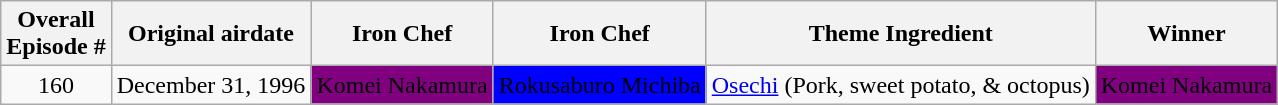<table class="wikitable">
<tr>
<th>Overall<br>Episode #</th>
<th>Original airdate</th>
<th>Iron Chef</th>
<th>Iron Chef</th>
<th>Theme Ingredient</th>
<th>Winner</th>
</tr>
<tr>
<td align="center">160</td>
<td align="center">December 31, 1996</td>
<td bgcolor="purple"><span>Komei Nakamura</span></td>
<td bgcolor="blue"><span>Rokusaburo Michiba</span></td>
<td><a href='#'>Osechi</a> (Pork, sweet potato, & octopus)</td>
<td bgcolor="purple"><span>Komei Nakamura</span></td>
</tr>
</table>
